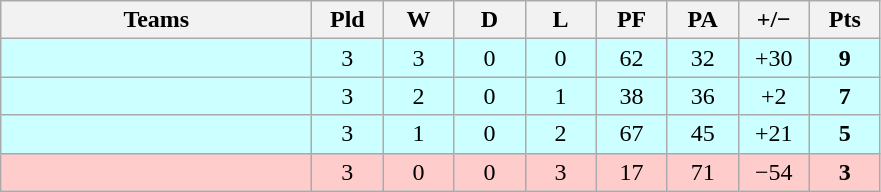<table class="wikitable" style="text-align: center;">
<tr>
<th width="200">Teams</th>
<th width="40">Pld</th>
<th width="40">W</th>
<th width="40">D</th>
<th width="40">L</th>
<th width="40">PF</th>
<th width="40">PA</th>
<th width="40">+/−</th>
<th width="40">Pts</th>
</tr>
<tr bgcolor=ccffff>
<td align=left></td>
<td>3</td>
<td>3</td>
<td>0</td>
<td>0</td>
<td>62</td>
<td>32</td>
<td>+30</td>
<td><strong>9</strong></td>
</tr>
<tr bgcolor=ccffff>
<td align=left></td>
<td>3</td>
<td>2</td>
<td>0</td>
<td>1</td>
<td>38</td>
<td>36</td>
<td>+2</td>
<td><strong>7</strong></td>
</tr>
<tr bgcolor=ccffff>
<td align=left></td>
<td>3</td>
<td>1</td>
<td>0</td>
<td>2</td>
<td>67</td>
<td>45</td>
<td>+21</td>
<td><strong>5</strong></td>
</tr>
<tr bgcolor=ffcccc>
<td align=left></td>
<td>3</td>
<td>0</td>
<td>0</td>
<td>3</td>
<td>17</td>
<td>71</td>
<td>−54</td>
<td><strong>3</strong></td>
</tr>
</table>
